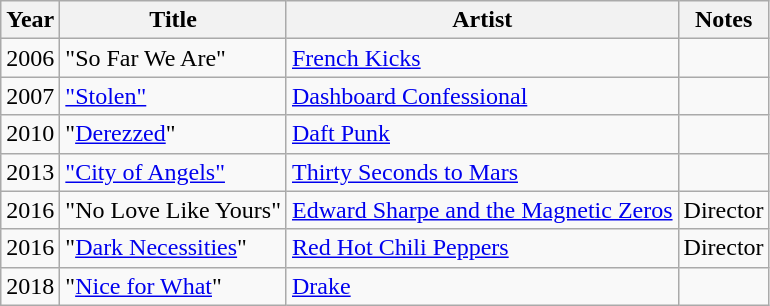<table class="wikitable sortable">
<tr>
<th>Year</th>
<th>Title</th>
<th>Artist</th>
<th class="unsortable">Notes</th>
</tr>
<tr>
<td>2006</td>
<td>"So Far We Are"</td>
<td><a href='#'>French Kicks</a></td>
<td></td>
</tr>
<tr>
<td>2007</td>
<td><a href='#'>"Stolen"</a></td>
<td><a href='#'>Dashboard Confessional</a></td>
<td></td>
</tr>
<tr>
<td>2010</td>
<td>"<a href='#'>Derezzed</a>"</td>
<td><a href='#'>Daft Punk</a></td>
<td></td>
</tr>
<tr>
<td>2013</td>
<td><a href='#'>"City of Angels"</a></td>
<td><a href='#'>Thirty Seconds to Mars</a></td>
<td></td>
</tr>
<tr>
<td>2016</td>
<td>"No Love Like Yours"</td>
<td><a href='#'>Edward Sharpe and the Magnetic Zeros</a></td>
<td>Director</td>
</tr>
<tr>
<td>2016</td>
<td>"<a href='#'>Dark Necessities</a>"</td>
<td><a href='#'>Red Hot Chili Peppers</a></td>
<td>Director</td>
</tr>
<tr>
<td>2018</td>
<td>"<a href='#'>Nice for What</a>"</td>
<td><a href='#'>Drake</a></td>
<td></td>
</tr>
</table>
